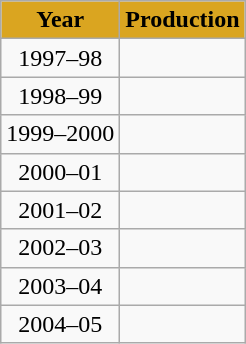<table class="wikitable">
<tr align="center" bgcolor="#DAA520">
<td><strong>Year</strong></td>
<td><strong>Production</strong></td>
</tr>
<tr align="center">
<td>1997–98</td>
<td></td>
</tr>
<tr align="center">
<td>1998–99</td>
<td></td>
</tr>
<tr align="center">
<td>1999–2000</td>
<td></td>
</tr>
<tr align="center">
<td>2000–01</td>
<td></td>
</tr>
<tr align="center">
<td>2001–02</td>
<td></td>
</tr>
<tr align="center">
<td>2002–03</td>
<td></td>
</tr>
<tr align="center">
<td>2003–04</td>
<td></td>
</tr>
<tr align="center">
<td>2004–05</td>
<td></td>
</tr>
</table>
